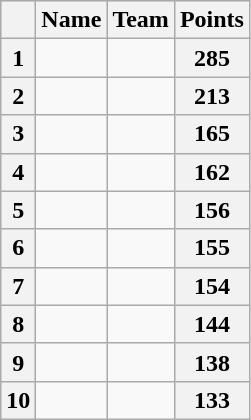<table class="wikitable">
<tr style="background:#ccccff;">
<th> </th>
<th>Name</th>
<th>Team</th>
<th>Points</th>
</tr>
<tr>
<th>1</th>
<td></td>
<td></td>
<th>285</th>
</tr>
<tr>
<th>2</th>
<td></td>
<td></td>
<th>213</th>
</tr>
<tr>
<th>3</th>
<td></td>
<td></td>
<th>165</th>
</tr>
<tr>
<th>4</th>
<td></td>
<td></td>
<th>162</th>
</tr>
<tr>
<th>5</th>
<td></td>
<td></td>
<th>156</th>
</tr>
<tr>
<th>6</th>
<td></td>
<td></td>
<th>155</th>
</tr>
<tr>
<th>7</th>
<td></td>
<td></td>
<th>154</th>
</tr>
<tr>
<th>8</th>
<td></td>
<td></td>
<th>144</th>
</tr>
<tr>
<th>9</th>
<td></td>
<td></td>
<th>138</th>
</tr>
<tr>
<th>10</th>
<td></td>
<td></td>
<th>133</th>
</tr>
</table>
